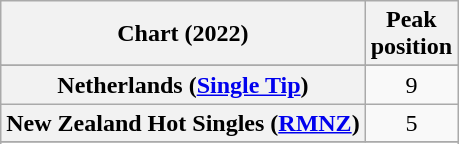<table class="wikitable sortable plainrowheaders" style="text-align:center">
<tr>
<th scope="col">Chart (2022)</th>
<th scope="col">Peak<br>position</th>
</tr>
<tr>
</tr>
<tr>
</tr>
<tr>
</tr>
<tr>
<th scope="row">Netherlands (<a href='#'>Single Tip</a>)</th>
<td>9</td>
</tr>
<tr>
<th scope="row">New Zealand Hot Singles (<a href='#'>RMNZ</a>)</th>
<td>5</td>
</tr>
<tr>
</tr>
<tr>
</tr>
<tr>
</tr>
<tr>
</tr>
</table>
